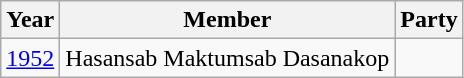<table class="wikitable">
<tr>
<th>Year</th>
<th>Member</th>
<th colspan="2">Party</th>
</tr>
<tr>
<td><a href='#'>1952</a></td>
<td>Hasansab Maktumsab Dasanakop</td>
<td></td>
</tr>
</table>
